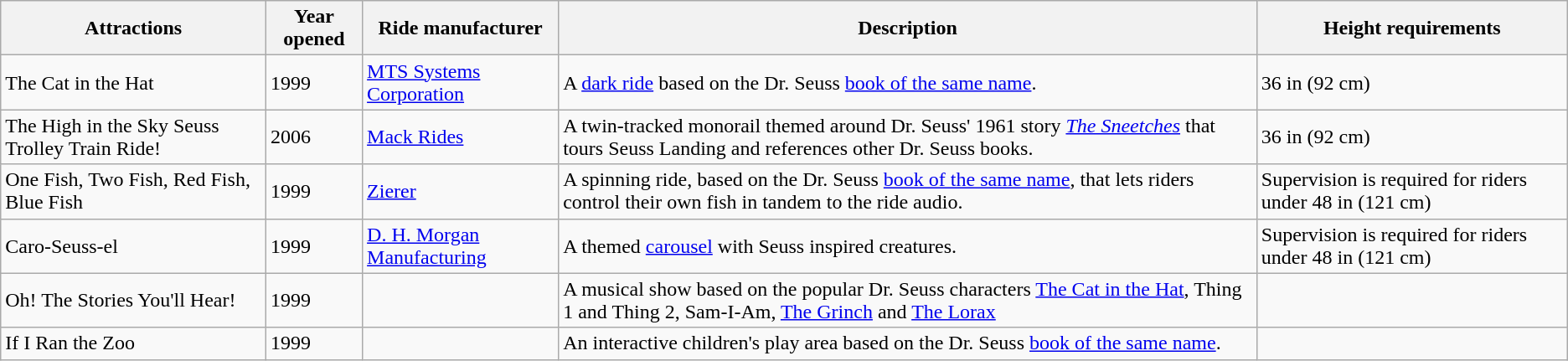<table class="wikitable">
<tr>
<th>Attractions</th>
<th>Year opened</th>
<th>Ride manufacturer</th>
<th>Description</th>
<th>Height requirements</th>
</tr>
<tr>
<td>The Cat in the Hat</td>
<td>1999</td>
<td><a href='#'>MTS Systems Corporation</a></td>
<td>A <a href='#'>dark ride</a> based on the Dr. Seuss <a href='#'>book of the same name</a>.</td>
<td>36 in (92 cm)</td>
</tr>
<tr>
<td>The High in the Sky Seuss Trolley Train Ride!</td>
<td>2006</td>
<td><a href='#'>Mack Rides</a></td>
<td>A twin-tracked monorail themed around Dr. Seuss' 1961 story <a href='#'><em>The Sneetches</em></a> that tours Seuss Landing and references other Dr. Seuss books.</td>
<td>36 in (92 cm)</td>
</tr>
<tr>
<td>One Fish, Two Fish, Red Fish, Blue Fish</td>
<td>1999</td>
<td><a href='#'>Zierer</a></td>
<td>A spinning ride, based on the Dr. Seuss <a href='#'>book of the same name</a>, that lets riders control their own fish in tandem to the ride audio.</td>
<td>Supervision is required for riders under 48 in (121 cm)</td>
</tr>
<tr>
<td>Caro-Seuss-el</td>
<td>1999</td>
<td><a href='#'>D. H. Morgan Manufacturing</a></td>
<td>A themed <a href='#'>carousel</a> with Seuss inspired creatures.</td>
<td>Supervision is required for riders under 48 in (121 cm)</td>
</tr>
<tr>
<td>Oh! The Stories You'll Hear!</td>
<td>1999</td>
<td></td>
<td>A musical show based on the popular Dr. Seuss characters <a href='#'>The Cat in the Hat</a>, Thing 1 and Thing 2, Sam-I-Am, <a href='#'>The Grinch</a> and <a href='#'>The Lorax</a></td>
<td></td>
</tr>
<tr>
<td>If I Ran the Zoo</td>
<td>1999</td>
<td></td>
<td>An interactive children's play area based on the Dr. Seuss <a href='#'>book of the same name</a>.</td>
<td></td>
</tr>
</table>
